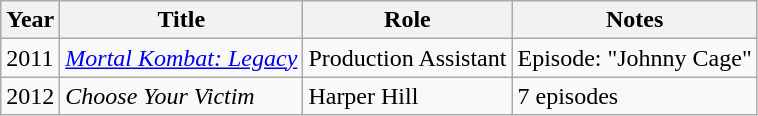<table class="wikitable sortable">
<tr>
<th>Year</th>
<th>Title</th>
<th>Role</th>
<th scope="col" class="unsortable">Notes</th>
</tr>
<tr>
<td>2011</td>
<td><em><a href='#'>Mortal Kombat: Legacy</a></em></td>
<td>Production Assistant</td>
<td>Episode: "Johnny Cage"</td>
</tr>
<tr>
<td>2012</td>
<td><em>Choose Your Victim</em></td>
<td>Harper Hill</td>
<td>7 episodes</td>
</tr>
</table>
